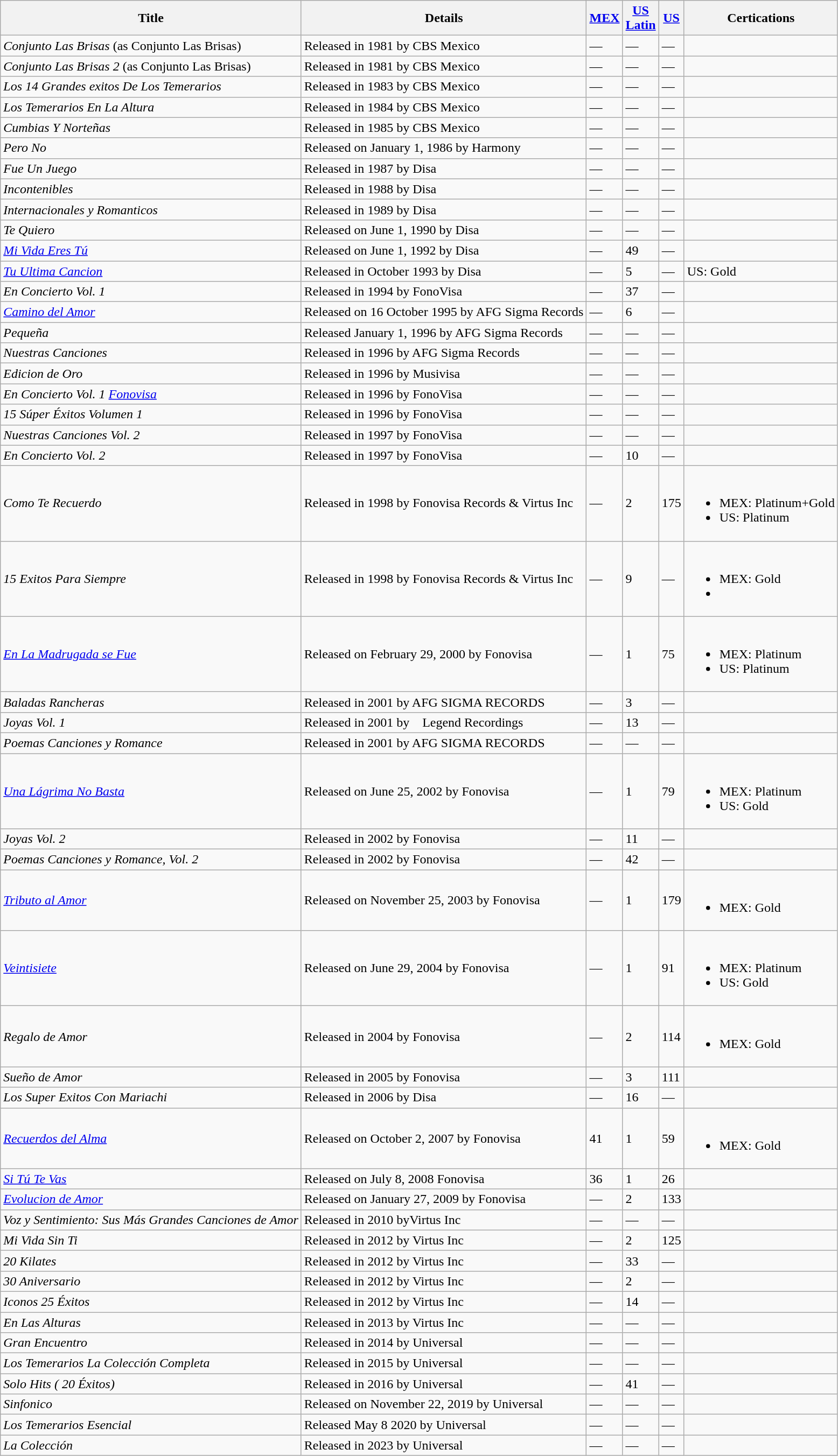<table class="wikitable">
<tr>
<th>Title</th>
<th>Details</th>
<th><a href='#'>MEX</a></th>
<th><a href='#'>US</a><br><a href='#'>Latin</a>
</th>
<th><a href='#'>US</a><br></th>
<th>Certications</th>
</tr>
<tr>
<td><em>Conjunto Las Brisas</em> (as Conjunto Las Brisas)</td>
<td>Released in 1981 by CBS Mexico</td>
<td>—</td>
<td>—</td>
<td>—</td>
<td></td>
</tr>
<tr>
<td><em>Conjunto Las Brisas</em> <em>2</em> (as Conjunto Las Brisas)</td>
<td>Released in 1981 by CBS Mexico</td>
<td>—</td>
<td>—</td>
<td>—</td>
<td></td>
</tr>
<tr>
<td><em>Los 14 Grandes exitos De Los Temerarios</em></td>
<td>Released in 1983 by CBS Mexico</td>
<td>—</td>
<td>—</td>
<td>—</td>
<td></td>
</tr>
<tr>
<td><em>Los Temerarios En La Altura</em></td>
<td>Released in 1984 by CBS Mexico</td>
<td>—</td>
<td>—</td>
<td>—</td>
<td></td>
</tr>
<tr>
<td><em>Cumbias Y Norteñas</em></td>
<td>Released in 1985 by CBS Mexico</td>
<td>—</td>
<td>—</td>
<td>—</td>
<td></td>
</tr>
<tr>
<td><em>Pero No</em></td>
<td>Released on January 1, 1986 by Harmony</td>
<td>—</td>
<td>—</td>
<td>—</td>
<td></td>
</tr>
<tr>
<td><em>Fue Un Juego</em></td>
<td>Released in 1987 by Disa</td>
<td>—</td>
<td>—</td>
<td>—</td>
<td></td>
</tr>
<tr>
<td><em>Incontenibles</em></td>
<td>Released in 1988 by Disa</td>
<td>—</td>
<td>—</td>
<td>—</td>
<td></td>
</tr>
<tr>
<td><em>Internacionales y Romanticos</em></td>
<td>Released in 1989 by Disa</td>
<td>—</td>
<td>—</td>
<td>—</td>
<td></td>
</tr>
<tr>
<td><em>Te Quiero</em></td>
<td>Released on June 1, 1990 by Disa</td>
<td>—</td>
<td>—</td>
<td>—</td>
<td></td>
</tr>
<tr>
<td><em><a href='#'>Mi Vida Eres Tú</a></em></td>
<td>Released on June 1, 1992 by Disa</td>
<td>—</td>
<td>49</td>
<td>—</td>
<td></td>
</tr>
<tr>
<td><em><a href='#'>Tu Ultima Cancion</a></em></td>
<td>Released in October 1993 by Disa</td>
<td>—</td>
<td>5</td>
<td>—</td>
<td>US: Gold</td>
</tr>
<tr>
<td><em>En Concierto Vol. 1</em></td>
<td>Released in 1994 by FonoVisa</td>
<td>—</td>
<td>37</td>
<td>—</td>
<td></td>
</tr>
<tr>
<td><em><a href='#'>Camino del Amor</a></em></td>
<td>Released on 16 October 1995 by AFG Sigma Records</td>
<td>—</td>
<td>6</td>
<td>—</td>
<td></td>
</tr>
<tr>
<td><em>Pequeña</em></td>
<td>Released January 1, 1996 by AFG Sigma Records</td>
<td>—</td>
<td>—</td>
<td>—</td>
<td></td>
</tr>
<tr>
<td><em>Nuestras Canciones</em></td>
<td>Released in 1996 by AFG Sigma Records</td>
<td>—</td>
<td>—</td>
<td>—</td>
<td></td>
</tr>
<tr>
<td><em>Edicion de Oro</em></td>
<td>Released in 1996 by Musivisa</td>
<td>—</td>
<td>—</td>
<td>—</td>
<td></td>
</tr>
<tr>
<td><em>En Concierto Vol. 1 <a href='#'>Fonovisa</a></em></td>
<td>Released in 1996 by FonoVisa</td>
<td>—</td>
<td>—</td>
<td>—</td>
<td></td>
</tr>
<tr>
<td><em>15 Súper Éxitos Volumen 1</em></td>
<td>Released in 1996 by FonoVisa</td>
<td>—</td>
<td>—</td>
<td>—</td>
<td></td>
</tr>
<tr>
<td><em>Nuestras Canciones Vol. 2</em></td>
<td>Released in 1997 by FonoVisa</td>
<td>—</td>
<td>—</td>
<td>—</td>
<td></td>
</tr>
<tr>
<td><em>En Concierto Vol. 2</em></td>
<td>Released in 1997 by FonoVisa</td>
<td>—</td>
<td>10</td>
<td>—</td>
<td></td>
</tr>
<tr>
<td><em>Como Te Recuerdo</em></td>
<td>Released in 1998 by Fonovisa Records & Virtus Inc</td>
<td>—</td>
<td>2</td>
<td>175</td>
<td><br><ul><li>MEX: Platinum+Gold</li><li>US: Platinum</li></ul></td>
</tr>
<tr>
<td><em>15 Exitos Para Siempre</em></td>
<td>Released in 1998 by Fonovisa Records & Virtus Inc</td>
<td>—</td>
<td>9</td>
<td>—</td>
<td><br><ul><li>MEX: Gold</li><li></li></ul></td>
</tr>
<tr>
<td><em><a href='#'>En La Madrugada se Fue</a></em></td>
<td>Released on February 29, 2000 by Fonovisa</td>
<td>—</td>
<td>1</td>
<td>75</td>
<td><br><ul><li>MEX: Platinum</li><li>US: Platinum</li></ul></td>
</tr>
<tr>
<td><em>Baladas Rancheras</em></td>
<td>Released in 2001 by AFG SIGMA RECORDS</td>
<td>—</td>
<td>3</td>
<td>—</td>
<td></td>
</tr>
<tr>
<td><em>Joyas Vol. 1</em></td>
<td>Released in 2001 by     Legend Recordings</td>
<td>—</td>
<td>13</td>
<td>—</td>
<td></td>
</tr>
<tr>
<td><em>Poemas Canciones y Romance</em></td>
<td>Released in 2001 by AFG SIGMA RECORDS</td>
<td>—</td>
<td>—</td>
<td>—</td>
<td></td>
</tr>
<tr>
<td><em><a href='#'>Una Lágrima No Basta</a></em></td>
<td>Released on June 25, 2002 by Fonovisa</td>
<td>—</td>
<td>1</td>
<td>79</td>
<td><br><ul><li>MEX: Platinum</li><li>US: Gold</li></ul></td>
</tr>
<tr>
<td><em>Joyas Vol. 2</em></td>
<td>Released in 2002 by Fonovisa</td>
<td>—</td>
<td>11</td>
<td>—</td>
<td></td>
</tr>
<tr>
<td><em>Poemas Canciones y Romance, Vol. 2</em></td>
<td>Released in 2002 by Fonovisa</td>
<td>—</td>
<td>42</td>
<td>—</td>
<td></td>
</tr>
<tr>
<td><em><a href='#'>Tributo al Amor</a></em></td>
<td>Released on November 25, 2003 by Fonovisa</td>
<td>—</td>
<td>1</td>
<td>179</td>
<td><br><ul><li>MEX: Gold</li></ul></td>
</tr>
<tr>
<td><em><a href='#'>Veintisiete</a></em></td>
<td>Released on June 29, 2004 by Fonovisa</td>
<td>—</td>
<td>1</td>
<td>91</td>
<td><br><ul><li>MEX: Platinum</li><li>US: Gold</li></ul></td>
</tr>
<tr>
<td><em>Regalo de Amor</em></td>
<td>Released in 2004 by Fonovisa</td>
<td>—</td>
<td>2</td>
<td>114</td>
<td><br><ul><li>MEX: Gold</li></ul></td>
</tr>
<tr>
<td><em>Sueño de Amor</em></td>
<td>Released in 2005 by Fonovisa</td>
<td>—</td>
<td>3</td>
<td>111</td>
<td></td>
</tr>
<tr>
<td><em>Los Super Exitos Con Mariachi</em></td>
<td>Released in 2006 by Disa</td>
<td>—</td>
<td>16</td>
<td>—</td>
<td></td>
</tr>
<tr>
<td><em><a href='#'>Recuerdos del Alma</a></em></td>
<td>Released on October 2, 2007 by Fonovisa</td>
<td>41</td>
<td>1</td>
<td>59</td>
<td><br><ul><li>MEX: Gold</li></ul></td>
</tr>
<tr>
<td><em><a href='#'>Si Tú Te Vas</a></em></td>
<td>Released on July 8, 2008 Fonovisa</td>
<td>36</td>
<td>1</td>
<td>26</td>
<td></td>
</tr>
<tr>
<td><em><a href='#'>Evolucion de Amor</a></em></td>
<td>Released on January 27, 2009 by Fonovisa</td>
<td>—</td>
<td>2</td>
<td>133</td>
<td></td>
</tr>
<tr>
<td><em>Voz y Sentimiento: Sus Más Grandes Canciones de Amor</em></td>
<td>Released in 2010 byVirtus Inc</td>
<td>—</td>
<td>—</td>
<td>—</td>
<td></td>
</tr>
<tr>
<td><em>Mi Vida Sin Ti</em></td>
<td>Released in 2012 by Virtus Inc</td>
<td>—</td>
<td>2</td>
<td>125</td>
<td></td>
</tr>
<tr>
<td><em>20 Kilates</em></td>
<td>Released in 2012 by Virtus Inc</td>
<td>—</td>
<td>33</td>
<td>—</td>
<td></td>
</tr>
<tr>
<td><em>30 Aniversario</em></td>
<td>Released in 2012 by Virtus Inc</td>
<td>—</td>
<td>2</td>
<td>—</td>
<td></td>
</tr>
<tr>
<td><em>Iconos 25 Éxitos</em></td>
<td>Released in 2012 by Virtus Inc</td>
<td>—</td>
<td>14</td>
<td>—</td>
<td></td>
</tr>
<tr>
<td><em>En Las Alturas</em></td>
<td>Released in 2013 by Virtus Inc</td>
<td>—</td>
<td>—</td>
<td>—</td>
<td></td>
</tr>
<tr>
<td><em>Gran Encuentro</em></td>
<td>Released in 2014 by Universal</td>
<td>—</td>
<td>—</td>
<td>—</td>
<td></td>
</tr>
<tr>
<td><em>Los Temerarios La Colección Completa</em></td>
<td>Released in 2015 by Universal</td>
<td>—</td>
<td>—</td>
<td>—</td>
<td></td>
</tr>
<tr>
<td><em>Solo Hits ( 20 Éxitos)</em></td>
<td>Released in 2016 by Universal</td>
<td>—</td>
<td>41</td>
<td>—</td>
<td></td>
</tr>
<tr>
<td><em>Sinfonico</em></td>
<td>Released on November 22, 2019 by Universal</td>
<td>—</td>
<td>—</td>
<td>—</td>
<td></td>
</tr>
<tr>
<td><em>Los Temerarios Esencial</em></td>
<td>Released May 8 2020 by Universal</td>
<td>—</td>
<td>—</td>
<td>—</td>
<td></td>
</tr>
<tr>
<td><em>La Colección</em></td>
<td>Released in 2023 by Universal</td>
<td>—</td>
<td>—</td>
<td>—</td>
<td></td>
</tr>
</table>
